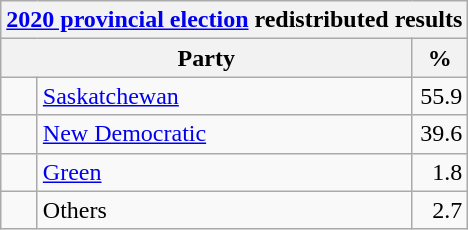<table class="wikitable">
<tr>
<th colspan="4"><a href='#'>2020 provincial election</a> redistributed results</th>
</tr>
<tr>
<th bgcolor="#DDDDFF" width="130px" colspan="2">Party</th>
<th bgcolor="#DDDDFF" width="30px">%</th>
</tr>
<tr>
<td> </td>
<td><a href='#'>Saskatchewan</a></td>
<td align=right>55.9</td>
</tr>
<tr>
<td> </td>
<td><a href='#'>New Democratic</a></td>
<td align=right>39.6</td>
</tr>
<tr>
<td> </td>
<td><a href='#'>Green</a></td>
<td align=right>1.8</td>
</tr>
<tr>
<td> </td>
<td>Others</td>
<td align=right>2.7</td>
</tr>
</table>
